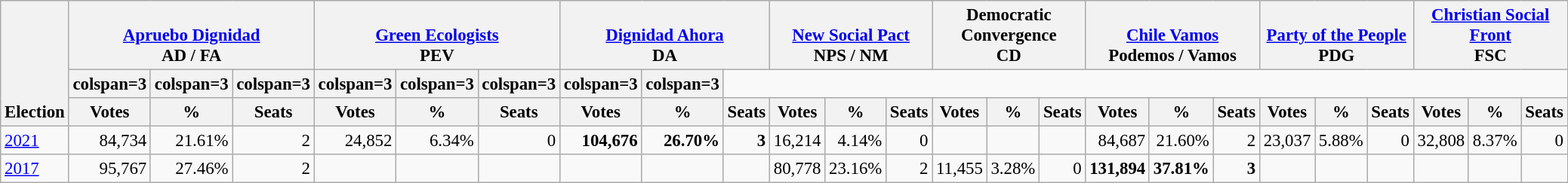<table class="wikitable" border="1" style="font-size:95%; text-align:right;">
<tr>
<th style="text-align:left;" valign=bottom rowspan=3>Election</th>
<th valign=bottom colspan=3><a href='#'>Apruebo Dignidad</a><br>AD / FA</th>
<th valign=bottom colspan=3><a href='#'>Green Ecologists</a><br>PEV</th>
<th valign=bottom colspan=3><a href='#'>Dignidad Ahora</a><br>DA</th>
<th valign=bottom colspan=3><a href='#'>New Social Pact</a><br>NPS / NM</th>
<th valign=bottom colspan=3>Democratic<br>Convergence<br>CD</th>
<th valign=bottom colspan=3><a href='#'>Chile Vamos</a><br>Podemos / Vamos</th>
<th valign=bottom colspan=3><a href='#'>Party of the People</a><br>PDG</th>
<th valign=bottom colspan=3><a href='#'>Christian Social Front</a><br>FSC</th>
</tr>
<tr>
<th>colspan=3 </th>
<th>colspan=3 </th>
<th>colspan=3 </th>
<th>colspan=3 </th>
<th>colspan=3 </th>
<th>colspan=3 </th>
<th>colspan=3 </th>
<th>colspan=3 </th>
</tr>
<tr>
<th>Votes</th>
<th>%</th>
<th>Seats</th>
<th>Votes</th>
<th>%</th>
<th>Seats</th>
<th>Votes</th>
<th>%</th>
<th>Seats</th>
<th>Votes</th>
<th>%</th>
<th>Seats</th>
<th>Votes</th>
<th>%</th>
<th>Seats</th>
<th>Votes</th>
<th>%</th>
<th>Seats</th>
<th>Votes</th>
<th>%</th>
<th>Seats</th>
<th>Votes</th>
<th>%</th>
<th>Seats</th>
</tr>
<tr>
<td align=left><a href='#'>2021</a></td>
<td>84,734</td>
<td>21.61%</td>
<td>2</td>
<td>24,852</td>
<td>6.34%</td>
<td>0</td>
<td><strong>104,676</strong></td>
<td><strong>26.70%</strong></td>
<td><strong>3</strong></td>
<td>16,214</td>
<td>4.14%</td>
<td>0</td>
<td></td>
<td></td>
<td></td>
<td>84,687</td>
<td>21.60%</td>
<td>2</td>
<td>23,037</td>
<td>5.88%</td>
<td>0</td>
<td>32,808</td>
<td>8.37%</td>
<td>0</td>
</tr>
<tr>
<td align=left><a href='#'>2017</a></td>
<td>95,767</td>
<td>27.46%</td>
<td>2</td>
<td></td>
<td></td>
<td></td>
<td></td>
<td></td>
<td></td>
<td>80,778</td>
<td>23.16%</td>
<td>2</td>
<td>11,455</td>
<td>3.28%</td>
<td>0</td>
<td><strong>131,894</strong></td>
<td><strong>37.81%</strong></td>
<td><strong>3</strong></td>
<td></td>
<td></td>
<td></td>
<td></td>
<td></td>
<td></td>
</tr>
</table>
